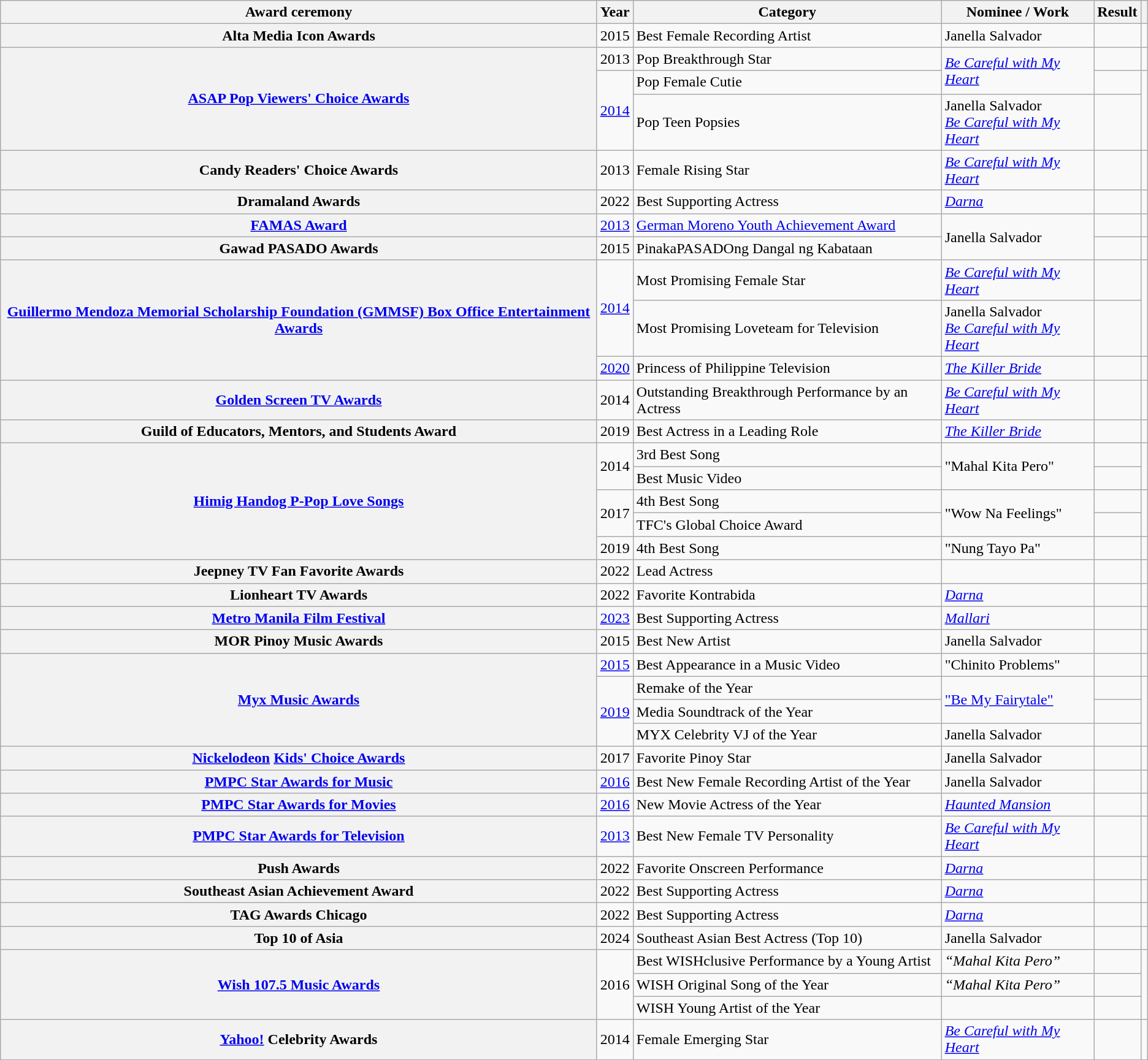<table class="wikitable plainrowheaders sortable">
<tr>
<th scope="col">Award ceremony</th>
<th scope="col">Year</th>
<th scope="col">Category</th>
<th scope="col">Nominee / Work</th>
<th scope="col">Result</th>
<th scope="col" class="unsortable"></th>
</tr>
<tr>
<th scope="row">Alta Media Icon Awards</th>
<td>2015</td>
<td>Best Female Recording Artist</td>
<td>Janella Salvador</td>
<td></td>
<td style="text-align:center"></td>
</tr>
<tr>
<th scope="row" rowspan="3"><a href='#'>ASAP Pop Viewers' Choice Awards</a></th>
<td>2013</td>
<td>Pop Breakthrough Star</td>
<td rowspan="2"><em><a href='#'>Be Careful with My Heart</a></em></td>
<td></td>
<td style="text-align:center"></td>
</tr>
<tr>
<td rowspan="2"><a href='#'>2014</a></td>
<td>Pop Female Cutie</td>
<td></td>
<td style="text-align:center" rowspan="2"></td>
</tr>
<tr>
<td>Pop Teen Popsies</td>
<td>Janella Salvador<br> <em><a href='#'>Be Careful with My Heart</a></em></td>
<td></td>
</tr>
<tr>
<th scope="row">Candy Readers' Choice Awards</th>
<td>2013</td>
<td>Female Rising Star</td>
<td><em><a href='#'>Be Careful with My Heart</a></em></td>
<td></td>
<td style="text-align:center"></td>
</tr>
<tr>
<th scope="row">Dramaland Awards</th>
<td>2022</td>
<td>Best Supporting Actress</td>
<td><em><a href='#'>Darna</a></em></td>
<td></td>
<td style="text-align:center"></td>
</tr>
<tr>
<th scope="row"><a href='#'>FAMAS Award</a></th>
<td><a href='#'>2013</a></td>
<td><a href='#'>German Moreno Youth Achievement Award</a></td>
<td rowspan="2">Janella Salvador</td>
<td></td>
<td style="text-align:center"></td>
</tr>
<tr>
<th scope="row">Gawad PASADO Awards</th>
<td>2015</td>
<td>PinakaPASADOng Dangal ng Kabataan</td>
<td></td>
<td style="text-align:center"></td>
</tr>
<tr>
<th scope="row" rowspan="3"><a href='#'>Guillermo Mendoza Memorial Scholarship Foundation (GMMSF) Box Office Entertainment Awards</a></th>
<td rowspan="2"><a href='#'>2014</a></td>
<td>Most Promising Female Star</td>
<td><em><a href='#'>Be Careful with My Heart</a></em></td>
<td></td>
<td style="text-align:center" rowspan="2"></td>
</tr>
<tr>
<td>Most Promising Loveteam for Television</td>
<td>Janella Salvador<br> <em><a href='#'>Be Careful with My Heart</a></em></td>
<td></td>
</tr>
<tr>
<td><a href='#'>2020</a></td>
<td>Princess of Philippine Television</td>
<td><em><a href='#'>The Killer Bride</a></em></td>
<td></td>
<td style="text-align:center"></td>
</tr>
<tr>
<th scope="row"><a href='#'>Golden Screen TV Awards</a></th>
<td>2014</td>
<td>Outstanding Breakthrough Performance by an Actress</td>
<td><em><a href='#'>Be Careful with My Heart</a></em></td>
<td></td>
<td style="text-align:center"></td>
</tr>
<tr>
<th scope="row">Guild of Educators, Mentors, and Students Award</th>
<td>2019</td>
<td>Best Actress in a Leading Role</td>
<td><em><a href='#'>The Killer Bride</a></em></td>
<td></td>
<td style="text-align:center"></td>
</tr>
<tr>
<th scope="row" rowspan="5"><a href='#'>Himig Handog P-Pop Love Songs</a></th>
<td rowspan="2">2014</td>
<td>3rd Best Song</td>
<td rowspan="2">"Mahal Kita Pero"</td>
<td></td>
<td style="text-align:center" rowspan="2"></td>
</tr>
<tr>
<td>Best Music Video</td>
<td></td>
</tr>
<tr>
<td rowspan="2">2017</td>
<td>4th Best Song</td>
<td rowspan="2">"Wow Na Feelings"</td>
<td></td>
<td style="text-align:center" rowspan="2"></td>
</tr>
<tr>
<td>TFC's Global Choice Award</td>
<td></td>
</tr>
<tr>
<td>2019</td>
<td>4th Best Song</td>
<td>"Nung Tayo Pa"</td>
<td></td>
<td style="text-align:center"></td>
</tr>
<tr>
<th scope="row">Jeepney TV Fan Favorite Awards</th>
<td>2022</td>
<td>Lead Actress</td>
<td></td>
<td></td>
<td style="text-align:center"></td>
</tr>
<tr>
<th scope="row">Lionheart TV Awards</th>
<td>2022</td>
<td>Favorite Kontrabida</td>
<td><em><a href='#'>Darna</a></em></td>
<td></td>
<td style="text-align:center"></td>
</tr>
<tr>
<th scope="row"><a href='#'>Metro Manila Film Festival</a></th>
<td><a href='#'>2023</a></td>
<td>Best Supporting Actress</td>
<td><em><a href='#'>Mallari</a></em></td>
<td></td>
<td style="text-align:center"></td>
</tr>
<tr>
<th scope="row">MOR Pinoy Music Awards</th>
<td>2015</td>
<td>Best New Artist</td>
<td>Janella Salvador</td>
<td></td>
<td style="text-align:center"></td>
</tr>
<tr>
<th scope="row" rowspan="4"><a href='#'>Myx Music Awards</a></th>
<td><a href='#'>2015</a></td>
<td>Best Appearance in a Music Video</td>
<td>"Chinito Problems"</td>
<td></td>
<td style="text-align:center"></td>
</tr>
<tr>
<td rowspan="3"><a href='#'>2019</a></td>
<td>Remake of the Year</td>
<td rowspan="2"><a href='#'>"Be My Fairytale"</a></td>
<td></td>
<td style="text-align:center" rowspan="3"></td>
</tr>
<tr>
<td>Media Soundtrack of the Year</td>
<td></td>
</tr>
<tr>
<td>MYX Celebrity VJ of the Year</td>
<td>Janella Salvador<br></td>
<td></td>
</tr>
<tr>
<th scope="row"><a href='#'>Nickelodeon</a> <a href='#'>Kids' Choice Awards</a></th>
<td>2017</td>
<td>Favorite Pinoy Star</td>
<td>Janella Salvador</td>
<td></td>
<td style="text-align:center"></td>
</tr>
<tr>
<th scope="row"><a href='#'>PMPC Star Awards for Music</a></th>
<td><a href='#'>2016</a></td>
<td>Best New Female Recording Artist of the Year</td>
<td>Janella Salvador</td>
<td></td>
<td style="text-align:center"></td>
</tr>
<tr>
<th scope="row"><a href='#'>PMPC Star Awards for Movies</a></th>
<td><a href='#'>2016</a></td>
<td>New Movie Actress of the Year</td>
<td><em><a href='#'>Haunted Mansion</a></em></td>
<td></td>
<td style="text-align:center"></td>
</tr>
<tr>
<th scope="row"><a href='#'>PMPC Star Awards for Television</a></th>
<td><a href='#'>2013</a></td>
<td>Best New Female TV Personality</td>
<td><em><a href='#'>Be Careful with My Heart</a></em></td>
<td></td>
<td style="text-align:center"></td>
</tr>
<tr>
<th scope="row">Push Awards</th>
<td>2022</td>
<td>Favorite Onscreen Performance</td>
<td><em><a href='#'>Darna</a></em></td>
<td></td>
<td style="text-align:center"></td>
</tr>
<tr>
<th scope="row">Southeast Asian Achievement Award</th>
<td>2022</td>
<td>Best Supporting Actress</td>
<td><em><a href='#'>Darna</a></em></td>
<td></td>
<td style="text-align:center"></td>
</tr>
<tr>
<th scope="row">TAG Awards Chicago</th>
<td>2022</td>
<td>Best Supporting Actress</td>
<td><em><a href='#'>Darna</a></em></td>
<td></td>
<td style="text-align:center"></td>
</tr>
<tr>
<th scope="row">Top 10 of Asia</th>
<td>2024</td>
<td>Southeast Asian Best Actress (Top 10)</td>
<td>Janella Salvador</td>
<td></td>
<td style="text-align:center"></td>
</tr>
<tr>
<th scope="row" rowspan="3"><a href='#'>Wish 107.5 Music Awards</a></th>
<td rowspan="3">2016</td>
<td>Best WISHclusive Performance by a Young Artist</td>
<td><em>“Mahal Kita Pero”</em></td>
<td></td>
<td style="text-align:center" rowspan="3"></td>
</tr>
<tr>
<td>WISH Original Song of the Year</td>
<td><em>“Mahal Kita Pero”</em></td>
<td></td>
</tr>
<tr>
<td>WISH Young Artist of the Year</td>
<td></td>
<td></td>
</tr>
<tr>
<th scope="row"><a href='#'>Yahoo!</a> Celebrity Awards</th>
<td>2014</td>
<td>Female Emerging Star</td>
<td><em><a href='#'>Be Careful with My Heart</a></em></td>
<td></td>
<td style="text-align:center"></td>
</tr>
</table>
